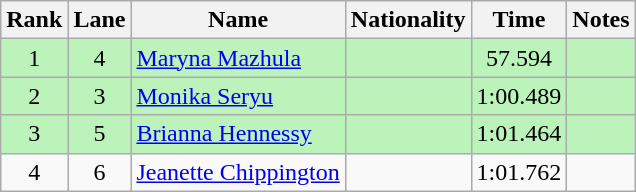<table class="wikitable" style="text-align:center;">
<tr>
<th>Rank</th>
<th>Lane</th>
<th>Name</th>
<th>Nationality</th>
<th>Time</th>
<th>Notes</th>
</tr>
<tr bgcolor=bbf3bb>
<td>1</td>
<td>4</td>
<td align=left><a href='#'>Maryna Mazhula</a></td>
<td align=left></td>
<td>57.594</td>
<td></td>
</tr>
<tr bgcolor=bbf3bb>
<td>2</td>
<td>3</td>
<td align=left><a href='#'>Monika Seryu</a></td>
<td align=left></td>
<td>1:00.489</td>
<td></td>
</tr>
<tr bgcolor=bbf3bb>
<td>3</td>
<td>5</td>
<td align=left><a href='#'>Brianna Hennessy</a></td>
<td align=left></td>
<td>1:01.464</td>
<td></td>
</tr>
<tr>
<td>4</td>
<td>6</td>
<td align=left><a href='#'>Jeanette Chippington</a></td>
<td align=left></td>
<td>1:01.762</td>
<td></td>
</tr>
</table>
